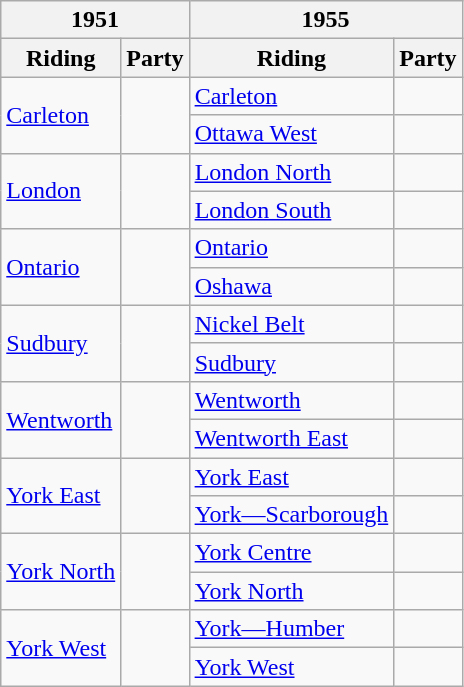<table class="wikitable">
<tr>
<th colspan="2">1951</th>
<th colspan="3">1955</th>
</tr>
<tr>
<th>Riding</th>
<th>Party</th>
<th colspan="2">Riding</th>
<th>Party</th>
</tr>
<tr>
<td rowspan="2"><a href='#'>Carleton</a></td>
<td rowspan="2"></td>
<td colspan="2"><a href='#'>Carleton</a></td>
<td></td>
</tr>
<tr>
<td colspan="2"><a href='#'>Ottawa West</a></td>
<td></td>
</tr>
<tr>
<td rowspan="2"><a href='#'>London</a></td>
<td rowspan="2"></td>
<td colspan="2"><a href='#'>London North</a></td>
<td></td>
</tr>
<tr>
<td colspan="2"><a href='#'>London South</a></td>
<td></td>
</tr>
<tr>
<td rowspan="2"><a href='#'>Ontario</a></td>
<td rowspan="2"></td>
<td colspan="2"><a href='#'>Ontario</a></td>
<td></td>
</tr>
<tr>
<td colspan="2"><a href='#'>Oshawa</a></td>
<td></td>
</tr>
<tr>
<td rowspan="2"><a href='#'>Sudbury</a></td>
<td rowspan="2"></td>
<td colspan="2"><a href='#'>Nickel Belt</a></td>
<td></td>
</tr>
<tr>
<td colspan="2"><a href='#'>Sudbury</a></td>
<td></td>
</tr>
<tr>
<td rowspan="2"><a href='#'>Wentworth</a></td>
<td rowspan="2"></td>
<td colspan="2"><a href='#'>Wentworth</a></td>
<td></td>
</tr>
<tr>
<td colspan="2"><a href='#'>Wentworth East</a></td>
<td></td>
</tr>
<tr>
<td rowspan="2"><a href='#'>York East</a></td>
<td rowspan="2"></td>
<td colspan="2"><a href='#'>York East</a></td>
<td></td>
</tr>
<tr>
<td colspan="2"><a href='#'>York—Scarborough</a></td>
<td></td>
</tr>
<tr>
<td rowspan="2"><a href='#'>York North</a></td>
<td rowspan="2"></td>
<td colspan="2"><a href='#'>York Centre</a></td>
<td></td>
</tr>
<tr>
<td colspan="2"><a href='#'>York North</a></td>
<td></td>
</tr>
<tr>
<td rowspan="2"><a href='#'>York West</a></td>
<td rowspan="2"></td>
<td colspan="2"><a href='#'>York—Humber</a></td>
<td></td>
</tr>
<tr>
<td colspan="2"><a href='#'>York West</a></td>
<td></td>
</tr>
</table>
